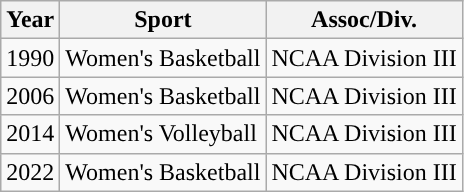<table class="wikitable"; style= "text-align: ">
<tr>
<th>Year</th>
<th>Sport</th>
<th>Assoc/Div.</th>
</tr>
<tr>
<td>1990</td>
<td>Women's Basketball</td>
<td>NCAA Division III</td>
</tr>
<tr>
<td>2006</td>
<td>Women's Basketball</td>
<td>NCAA Division III</td>
</tr>
<tr>
<td>2014</td>
<td>Women's Volleyball</td>
<td>NCAA Division III</td>
</tr>
<tr>
<td>2022</td>
<td>Women's Basketball</td>
<td>NCAA Division III</td>
</tr>
</table>
